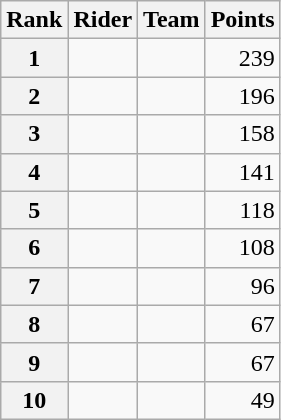<table class="wikitable">
<tr>
<th scope="col">Rank</th>
<th scope="col">Rider</th>
<th scope="col">Team</th>
<th scope="col">Points</th>
</tr>
<tr>
<th scope="row">1</th>
<td> </td>
<td></td>
<td style="text-align:right;">239</td>
</tr>
<tr>
<th scope="row">2</th>
<td>  </td>
<td></td>
<td style="text-align:right;">196</td>
</tr>
<tr>
<th scope="row">3</th>
<td></td>
<td></td>
<td style="text-align:right;">158</td>
</tr>
<tr>
<th scope="row">4</th>
<td></td>
<td></td>
<td style="text-align:right;">141</td>
</tr>
<tr>
<th scope="row">5</th>
<td></td>
<td></td>
<td style="text-align:right;">118</td>
</tr>
<tr>
<th scope="row">6</th>
<td></td>
<td></td>
<td style="text-align:right;">108</td>
</tr>
<tr>
<th scope="row">7</th>
<td></td>
<td></td>
<td style="text-align:right;">96</td>
</tr>
<tr>
<th scope="row">8</th>
<td> </td>
<td></td>
<td style="text-align:right;">67</td>
</tr>
<tr>
<th scope="row">9</th>
<td></td>
<td></td>
<td style="text-align:right;">67</td>
</tr>
<tr>
<th scope="row">10</th>
<td></td>
<td></td>
<td style="text-align:right;">49</td>
</tr>
</table>
